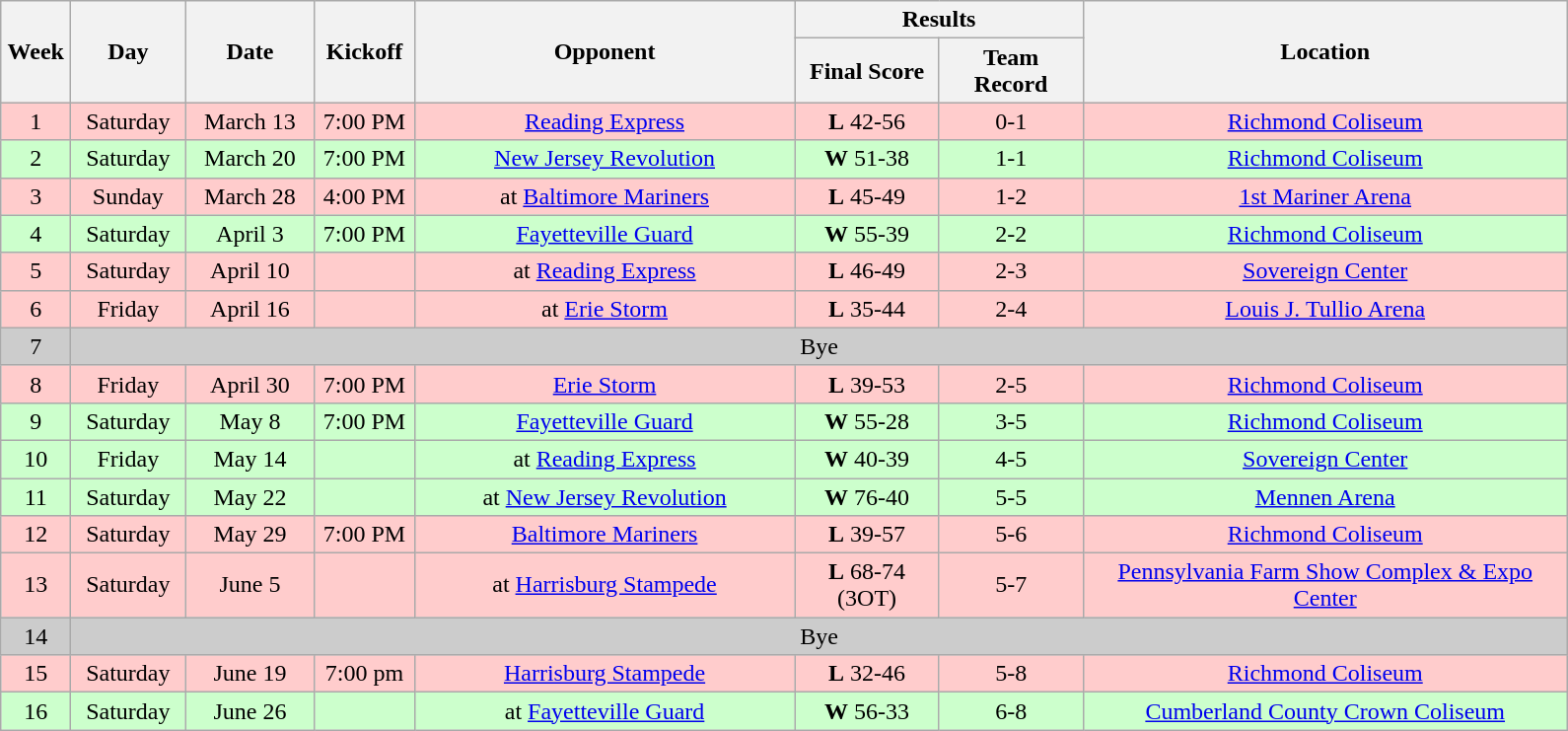<table class="wikitable">
<tr>
<th rowspan="2" width="40">Week</th>
<th rowspan="2" width="70">Day</th>
<th rowspan="2" width="80">Date</th>
<th rowspan="2" width="60">Kickoff</th>
<th rowspan="2" width="250">Opponent</th>
<th colspan="2" width="180">Results</th>
<th rowspan="2" width="320">Location</th>
</tr>
<tr>
<th width="90">Final Score</th>
<th width="90">Team Record</th>
</tr>
<tr align="center" bgcolor="#FFCCCC">
<td align="center">1</td>
<td align="center">Saturday</td>
<td align="center">March 13</td>
<td align="center">7:00 PM</td>
<td align="center"><a href='#'>Reading Express</a></td>
<td align="center"><strong>L</strong> 42-56</td>
<td align="center">0-1</td>
<td align="center"><a href='#'>Richmond Coliseum</a></td>
</tr>
<tr align="center" bgcolor="#CCFFCC">
<td align="center">2</td>
<td align="center">Saturday</td>
<td align="center">March 20</td>
<td align="center">7:00 PM</td>
<td align="center"><a href='#'>New Jersey Revolution</a></td>
<td align="center"><strong>W</strong> 51-38</td>
<td align="center">1-1</td>
<td align="center"><a href='#'>Richmond Coliseum</a></td>
</tr>
<tr align="center" bgcolor="#FFCCCC">
<td align="center">3</td>
<td align="center">Sunday</td>
<td align="center">March 28</td>
<td align="center">4:00 PM</td>
<td align="center">at <a href='#'>Baltimore Mariners</a></td>
<td align="center"><strong>L</strong> 45-49</td>
<td align="center">1-2</td>
<td align="center"><a href='#'>1st Mariner Arena</a></td>
</tr>
<tr align="center" bgcolor="#CCFFCC">
<td align="center">4</td>
<td align="center">Saturday</td>
<td align="center">April 3</td>
<td align="center">7:00 PM</td>
<td align="center"><a href='#'>Fayetteville Guard</a></td>
<td align="center"><strong>W</strong> 55-39</td>
<td align="center">2-2</td>
<td align="center"><a href='#'>Richmond Coliseum</a></td>
</tr>
<tr align="center" bgcolor="#FFCCCC">
<td align="center">5</td>
<td align="center">Saturday</td>
<td align="center">April 10</td>
<td align="center"></td>
<td align="center">at <a href='#'>Reading Express</a></td>
<td align="center"><strong>L</strong> 46-49</td>
<td align="center">2-3</td>
<td align="center"><a href='#'>Sovereign Center</a></td>
</tr>
<tr align="center" bgcolor="#FFCCCC">
<td align="center">6</td>
<td align="center">Friday</td>
<td align="center">April 16</td>
<td align="center"></td>
<td align="center">at <a href='#'>Erie Storm</a></td>
<td align="center"><strong>L</strong> 35-44</td>
<td align="center">2-4</td>
<td align="center"><a href='#'>Louis J. Tullio Arena</a></td>
</tr>
<tr align="center" bgcolor="#CCCCCC">
<td align="center">7</td>
<td colSpan=7 align="center">Bye</td>
</tr>
<tr align="center" bgcolor="#FFCCCC">
<td align="center">8</td>
<td align="center">Friday</td>
<td align="center">April 30</td>
<td align="center">7:00 PM</td>
<td align="center"><a href='#'>Erie Storm</a></td>
<td align="center"><strong>L</strong> 39-53</td>
<td align="center">2-5</td>
<td align="center"><a href='#'>Richmond Coliseum</a></td>
</tr>
<tr align="center" bgcolor="#CCFFCC">
<td align="center">9</td>
<td align="center">Saturday</td>
<td align="center">May 8</td>
<td align="center">7:00 PM</td>
<td align="center"><a href='#'>Fayetteville Guard</a></td>
<td align="center"><strong>W</strong> 55-28</td>
<td align="center">3-5</td>
<td align="center"><a href='#'>Richmond Coliseum</a></td>
</tr>
<tr align="center" bgcolor="#CCFFCC">
<td align="center">10</td>
<td align="center">Friday</td>
<td align="center">May 14</td>
<td align="center"></td>
<td align="center">at <a href='#'>Reading Express</a></td>
<td align="center"><strong>W</strong> 40-39</td>
<td align="center">4-5</td>
<td align="center"><a href='#'>Sovereign Center</a></td>
</tr>
<tr align="center" bgcolor="#CCFFCC">
<td align="center">11</td>
<td align="center">Saturday</td>
<td align="center">May 22</td>
<td align="center"></td>
<td align="center">at <a href='#'>New Jersey Revolution</a></td>
<td align="center"><strong>W</strong> 76-40</td>
<td align="center">5-5</td>
<td align="center"><a href='#'>Mennen Arena</a></td>
</tr>
<tr align="center" bgcolor="#FFCCCC">
<td align="center">12</td>
<td align="center">Saturday</td>
<td align="center">May 29</td>
<td align="center">7:00 PM</td>
<td align="center"><a href='#'>Baltimore Mariners</a></td>
<td align="center"><strong>L</strong> 39-57</td>
<td align="center">5-6</td>
<td align="center"><a href='#'>Richmond Coliseum</a></td>
</tr>
<tr align="center" bgcolor="#FFCCCC">
<td align="center">13</td>
<td align="center">Saturday</td>
<td align="center">June 5</td>
<td align="center"></td>
<td align="center">at <a href='#'>Harrisburg Stampede</a></td>
<td align="center"><strong>L</strong> 68-74 (3OT)</td>
<td align="center">5-7</td>
<td align="center"><a href='#'>Pennsylvania Farm Show Complex & Expo Center</a></td>
</tr>
<tr align="center" bgcolor="#CCCCCC">
<td align="center">14</td>
<td colSpan=7 align="center">Bye</td>
</tr>
<tr align="center" bgcolor="#FFCCCC">
<td align="center">15</td>
<td align="center">Saturday</td>
<td align="center">June 19</td>
<td align="center">7:00 pm</td>
<td align="center"><a href='#'>Harrisburg Stampede</a></td>
<td align="center"><strong>L</strong> 32-46</td>
<td align="center">5-8</td>
<td align="center"><a href='#'>Richmond Coliseum</a></td>
</tr>
<tr align="center" bgcolor="#CCFFCC">
<td align="center">16</td>
<td align="center">Saturday</td>
<td align="center">June 26</td>
<td align="center"></td>
<td align="center">at <a href='#'>Fayetteville Guard</a></td>
<td align="center"><strong>W</strong> 56-33</td>
<td align="center">6-8</td>
<td align="center"><a href='#'>Cumberland County Crown Coliseum</a></td>
</tr>
</table>
